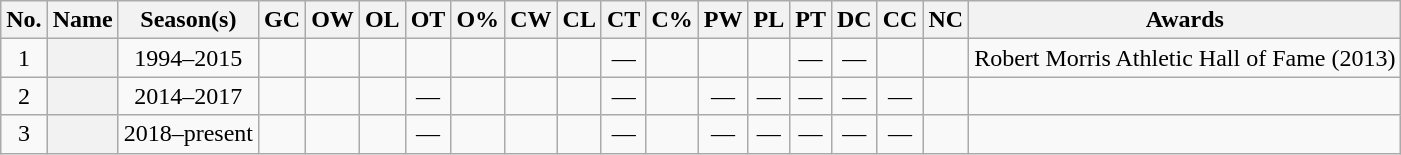<table class="wikitable sortable" style="text-align:center">
<tr>
<th scope="col" class="unsortable">No.</th>
<th scope="col">Name</th>
<th scope="col">Season(s)</th>
<th scope="col">GC</th>
<th scope="col">OW</th>
<th scope="col">OL</th>
<th scope="col">OT</th>
<th scope="col">O%</th>
<th scope="col">CW</th>
<th scope="col">CL</th>
<th scope="col">CT</th>
<th scope="col">C%</th>
<th scope="col">PW</th>
<th scope="col">PL</th>
<th scope="col">PT</th>
<th scope="col">DC</th>
<th scope="col">CC</th>
<th scope="col">NC</th>
<th scope="col" class="unsortable">Awards</th>
</tr>
<tr>
<td>1</td>
<th scope="row"></th>
<td>1994–2015</td>
<td></td>
<td></td>
<td></td>
<td></td>
<td></td>
<td></td>
<td></td>
<td>—</td>
<td></td>
<td></td>
<td></td>
<td>—</td>
<td>—</td>
<td></td>
<td></td>
<td>Robert Morris Athletic Hall of Fame (2013)</td>
</tr>
<tr>
<td>2</td>
<th scope="row"></th>
<td>2014–2017</td>
<td></td>
<td></td>
<td></td>
<td>—</td>
<td></td>
<td></td>
<td></td>
<td>—</td>
<td></td>
<td>—</td>
<td>—</td>
<td>—</td>
<td>—</td>
<td>—</td>
<td></td>
<td></td>
</tr>
<tr>
<td>3</td>
<th scope="row"></th>
<td>2018–present</td>
<td></td>
<td></td>
<td></td>
<td>—</td>
<td></td>
<td></td>
<td></td>
<td>—</td>
<td></td>
<td>—</td>
<td>—</td>
<td>—</td>
<td>—</td>
<td>—</td>
<td></td>
<td></td>
</tr>
</table>
